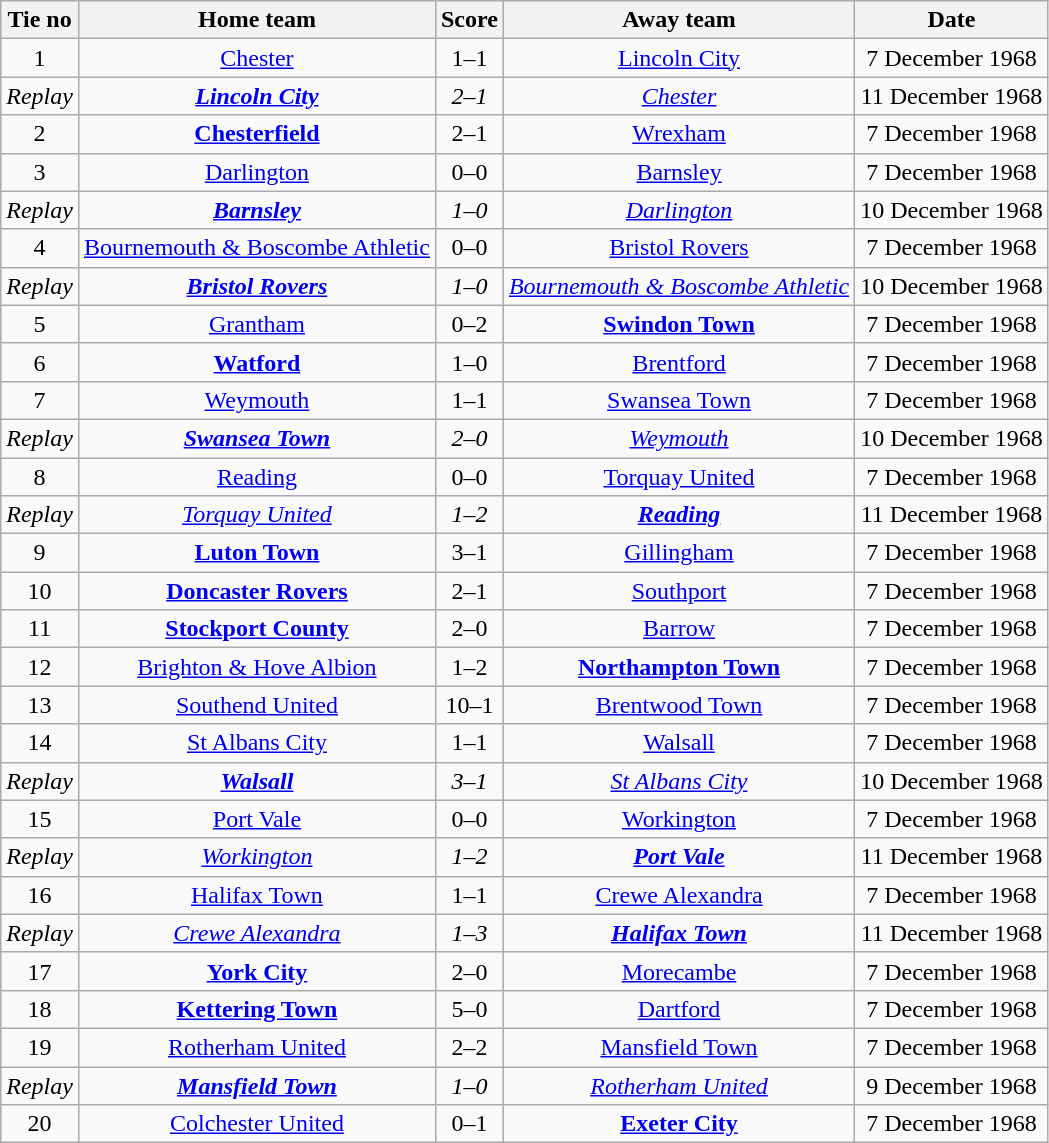<table class="wikitable" style="text-align: center">
<tr>
<th>Tie no</th>
<th>Home team</th>
<th>Score</th>
<th>Away team</th>
<th>Date</th>
</tr>
<tr>
<td>1</td>
<td><a href='#'>Chester</a></td>
<td>1–1</td>
<td><a href='#'>Lincoln City</a></td>
<td>7 December 1968</td>
</tr>
<tr>
<td><em>Replay</em></td>
<td><strong><em><a href='#'>Lincoln City</a></em></strong></td>
<td><em>2–1</em></td>
<td><em><a href='#'>Chester</a></em></td>
<td>11 December 1968</td>
</tr>
<tr>
<td>2</td>
<td><strong><a href='#'>Chesterfield</a></strong></td>
<td>2–1</td>
<td><a href='#'>Wrexham</a></td>
<td>7 December 1968</td>
</tr>
<tr>
<td>3</td>
<td><a href='#'>Darlington</a></td>
<td>0–0</td>
<td><a href='#'>Barnsley</a></td>
<td>7 December 1968</td>
</tr>
<tr>
<td><em>Replay</em></td>
<td><strong><em><a href='#'>Barnsley</a></em></strong></td>
<td><em>1–0</em></td>
<td><em><a href='#'>Darlington</a></em></td>
<td>10 December 1968</td>
</tr>
<tr>
<td>4</td>
<td><a href='#'>Bournemouth & Boscombe Athletic</a></td>
<td>0–0</td>
<td><a href='#'>Bristol Rovers</a></td>
<td>7 December 1968</td>
</tr>
<tr>
<td><em>Replay</em></td>
<td><strong><em><a href='#'>Bristol Rovers</a></em></strong></td>
<td><em>1–0</em></td>
<td><em><a href='#'>Bournemouth & Boscombe Athletic</a></em></td>
<td>10 December 1968</td>
</tr>
<tr>
<td>5</td>
<td><a href='#'>Grantham</a></td>
<td>0–2</td>
<td><strong><a href='#'>Swindon Town</a></strong></td>
<td>7 December 1968</td>
</tr>
<tr>
<td>6</td>
<td><strong><a href='#'>Watford</a></strong></td>
<td>1–0</td>
<td><a href='#'>Brentford</a></td>
<td>7 December 1968</td>
</tr>
<tr>
<td>7</td>
<td><a href='#'>Weymouth</a></td>
<td>1–1</td>
<td><a href='#'>Swansea Town</a></td>
<td>7 December 1968</td>
</tr>
<tr>
<td><em>Replay</em></td>
<td><strong><em><a href='#'>Swansea Town</a></em></strong></td>
<td><em>2–0</em></td>
<td><em><a href='#'>Weymouth</a></em></td>
<td>10 December 1968</td>
</tr>
<tr>
<td>8</td>
<td><a href='#'>Reading</a></td>
<td>0–0</td>
<td><a href='#'>Torquay United</a></td>
<td>7 December 1968</td>
</tr>
<tr>
<td><em>Replay</em></td>
<td><em><a href='#'>Torquay United</a></em></td>
<td><em>1–2</em></td>
<td><strong><em><a href='#'>Reading</a></em></strong></td>
<td>11 December 1968</td>
</tr>
<tr>
<td>9</td>
<td><strong><a href='#'>Luton Town</a></strong></td>
<td>3–1</td>
<td><a href='#'>Gillingham</a></td>
<td>7 December 1968</td>
</tr>
<tr>
<td>10</td>
<td><strong><a href='#'>Doncaster Rovers</a></strong></td>
<td>2–1</td>
<td><a href='#'>Southport</a></td>
<td>7 December 1968</td>
</tr>
<tr>
<td>11</td>
<td><strong><a href='#'>Stockport County</a></strong></td>
<td>2–0</td>
<td><a href='#'>Barrow</a></td>
<td>7 December 1968</td>
</tr>
<tr>
<td>12</td>
<td><a href='#'>Brighton & Hove Albion</a></td>
<td>1–2</td>
<td><strong><a href='#'>Northampton Town</a></strong></td>
<td>7 December 1968</td>
</tr>
<tr>
<td>13</td>
<td><a href='#'>Southend United</a></td>
<td>10–1</td>
<td><a href='#'>Brentwood Town</a></td>
<td>7 December 1968</td>
</tr>
<tr>
<td>14</td>
<td><a href='#'>St Albans City</a></td>
<td>1–1</td>
<td><a href='#'>Walsall</a></td>
<td>7 December 1968</td>
</tr>
<tr>
<td><em>Replay</em></td>
<td><strong><em><a href='#'>Walsall</a></em></strong></td>
<td><em>3–1</em></td>
<td><em><a href='#'>St Albans City</a></em></td>
<td>10 December 1968</td>
</tr>
<tr>
<td>15</td>
<td><a href='#'>Port Vale</a></td>
<td>0–0</td>
<td><a href='#'>Workington</a></td>
<td>7 December 1968</td>
</tr>
<tr>
<td><em>Replay</em></td>
<td><em><a href='#'>Workington</a></em></td>
<td><em>1–2</em></td>
<td><strong><em><a href='#'>Port Vale</a></em></strong></td>
<td>11 December 1968</td>
</tr>
<tr>
<td>16</td>
<td><a href='#'>Halifax Town</a></td>
<td>1–1</td>
<td><a href='#'>Crewe Alexandra</a></td>
<td>7 December 1968</td>
</tr>
<tr>
<td><em>Replay</em></td>
<td><em><a href='#'>Crewe Alexandra</a></em></td>
<td><em>1–3</em></td>
<td><strong><em><a href='#'>Halifax Town</a></em></strong></td>
<td>11 December 1968</td>
</tr>
<tr>
<td>17</td>
<td><strong><a href='#'>York City</a></strong></td>
<td>2–0</td>
<td><a href='#'>Morecambe</a></td>
<td>7 December 1968</td>
</tr>
<tr>
<td>18</td>
<td><strong><a href='#'>Kettering Town</a></strong></td>
<td>5–0</td>
<td><a href='#'>Dartford</a></td>
<td>7 December 1968</td>
</tr>
<tr>
<td>19</td>
<td><a href='#'>Rotherham United</a></td>
<td>2–2</td>
<td><a href='#'>Mansfield Town</a></td>
<td>7 December 1968</td>
</tr>
<tr>
<td><em>Replay</em></td>
<td><strong><em><a href='#'>Mansfield Town</a></em></strong></td>
<td><em>1–0</em></td>
<td><em><a href='#'>Rotherham United</a></em></td>
<td>9 December 1968</td>
</tr>
<tr>
<td>20</td>
<td><a href='#'>Colchester United</a></td>
<td>0–1</td>
<td><strong><a href='#'>Exeter City</a></strong></td>
<td>7 December 1968</td>
</tr>
</table>
